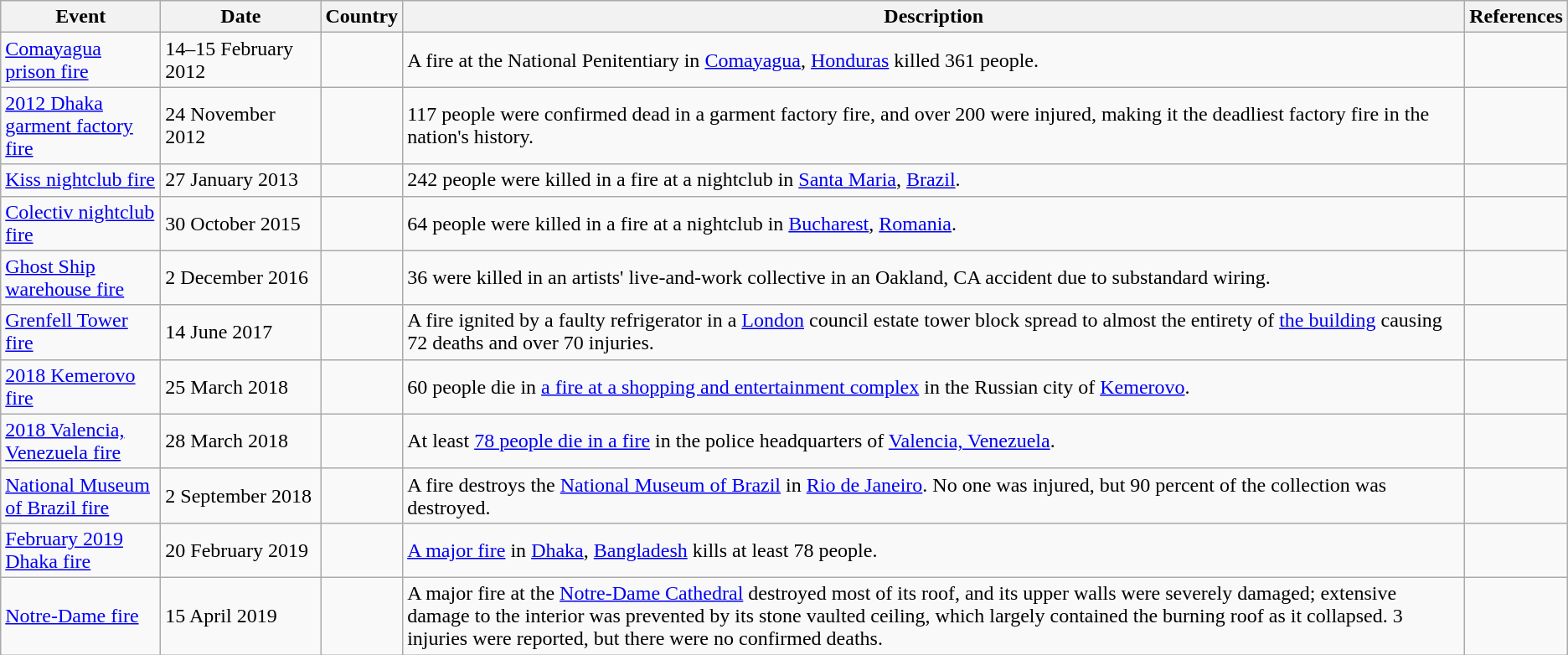<table class="wikitable sortable mw-collapsible">
<tr>
<th style="width:120px;">Event</th>
<th style="width:120px;">Date</th>
<th>Country</th>
<th>Description</th>
<th>References</th>
</tr>
<tr>
<td><a href='#'>Comayagua prison fire</a></td>
<td>14–15 February 2012</td>
<td></td>
<td>A fire at the National Penitentiary in <a href='#'>Comayagua</a>, <a href='#'>Honduras</a> killed 361 people.</td>
<td></td>
</tr>
<tr>
<td><a href='#'>2012 Dhaka garment factory fire</a></td>
<td>24 November 2012</td>
<td></td>
<td>117 people were confirmed dead in a garment factory fire, and over 200 were injured, making it the deadliest factory fire in the nation's history.</td>
<td></td>
</tr>
<tr>
<td><a href='#'>Kiss nightclub fire</a></td>
<td>27 January 2013</td>
<td></td>
<td>242 people were killed in a fire at a nightclub in <a href='#'>Santa Maria</a>, <a href='#'>Brazil</a>.</td>
<td></td>
</tr>
<tr>
<td><a href='#'>Colectiv nightclub fire</a></td>
<td>30 October 2015</td>
<td></td>
<td>64 people were killed in a fire at a nightclub in <a href='#'>Bucharest</a>, <a href='#'>Romania</a>.</td>
<td></td>
</tr>
<tr>
<td><a href='#'>Ghost Ship warehouse fire</a></td>
<td>2 December 2016</td>
<td></td>
<td>36 were killed in an artists' live-and-work collective in an Oakland, CA accident due to substandard wiring.</td>
<td></td>
</tr>
<tr>
<td><a href='#'>Grenfell Tower fire</a></td>
<td>14 June 2017</td>
<td></td>
<td>A fire ignited by a faulty refrigerator in a <a href='#'>London</a> council estate tower block spread to almost the entirety of <a href='#'>the building</a> causing 72 deaths and over 70 injuries.</td>
<td></td>
</tr>
<tr>
<td><a href='#'>2018 Kemerovo fire</a></td>
<td>25 March 2018</td>
<td></td>
<td>60 people die in <a href='#'>a fire at a shopping and entertainment complex</a> in the Russian city of <a href='#'>Kemerovo</a>.</td>
<td></td>
</tr>
<tr>
<td><a href='#'>2018 Valencia, Venezuela fire</a></td>
<td>28 March 2018</td>
<td></td>
<td>At least <a href='#'>78 people die in a fire</a> in the police headquarters of <a href='#'>Valencia, Venezuela</a>.</td>
<td></td>
</tr>
<tr>
<td><a href='#'>National Museum of Brazil fire</a></td>
<td>2 September 2018</td>
<td></td>
<td>A fire destroys the <a href='#'>National Museum of Brazil</a> in <a href='#'>Rio de Janeiro</a>. No one was injured, but 90 percent of the collection was destroyed.</td>
<td></td>
</tr>
<tr>
<td><a href='#'>February 2019 Dhaka fire</a></td>
<td>20 February 2019</td>
<td></td>
<td><a href='#'>A major fire</a> in <a href='#'>Dhaka</a>, <a href='#'>Bangladesh</a> kills at least 78 people.</td>
<td></td>
</tr>
<tr>
<td><a href='#'>Notre-Dame fire</a></td>
<td>15 April 2019</td>
<td></td>
<td>A major fire at the <a href='#'>Notre-Dame Cathedral</a> destroyed most of its roof, and its upper walls were severely damaged; extensive damage to the interior was prevented by its stone vaulted ceiling, which largely contained the burning roof as it collapsed. 3 injuries were reported, but there were no confirmed deaths.</td>
<td></td>
</tr>
</table>
